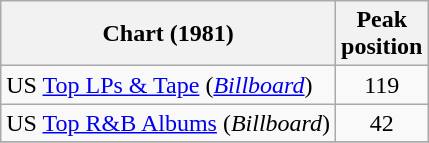<table class="wikitable">
<tr>
<th>Chart (1981)</th>
<th>Peak<br>position</th>
</tr>
<tr>
<td>US <a href='#'>Top LPs & Tape</a> (<em><a href='#'>Billboard</a></em>)</td>
<td align=center>119</td>
</tr>
<tr>
<td>US <a href='#'>Top R&B Albums</a> (<em>Billboard</em>)</td>
<td align=center>42</td>
</tr>
<tr>
</tr>
</table>
